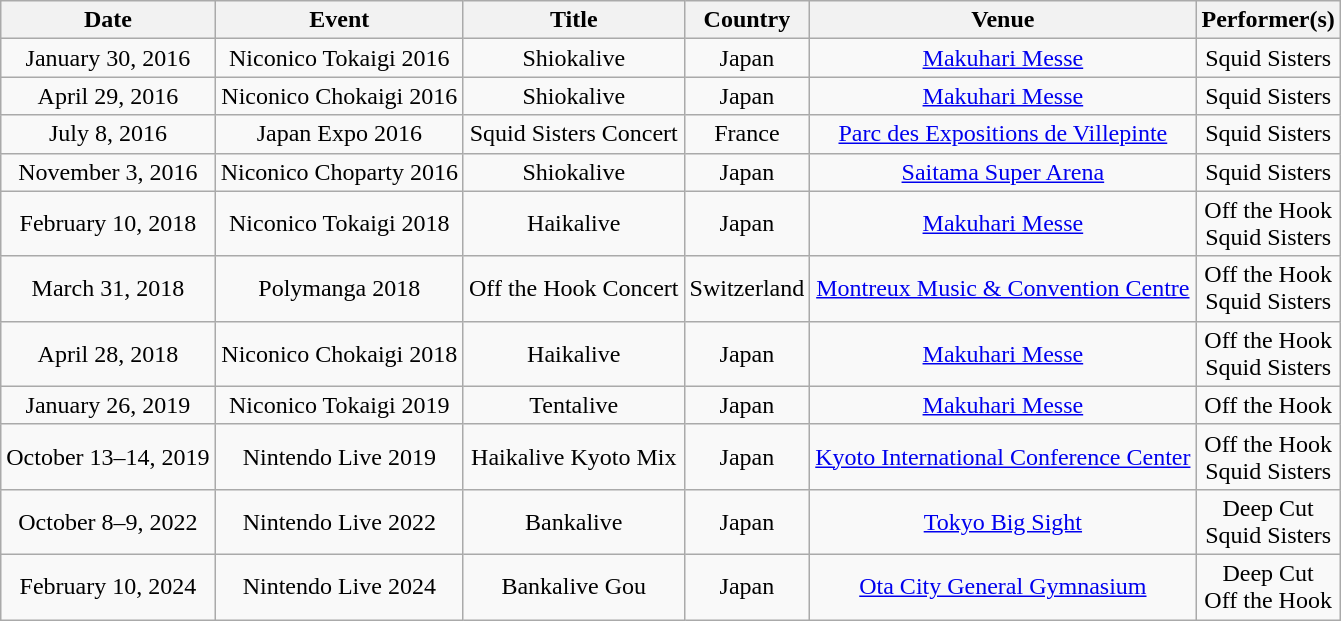<table class="wikitable sortable" style="text-align:center">
<tr>
<th>Date</th>
<th>Event</th>
<th>Title</th>
<th>Country</th>
<th>Venue</th>
<th>Performer(s)</th>
</tr>
<tr>
<td>January 30, 2016</td>
<td>Niconico Tokaigi 2016</td>
<td>Shiokalive</td>
<td>Japan</td>
<td><a href='#'>Makuhari Messe</a></td>
<td>Squid Sisters</td>
</tr>
<tr>
<td>April 29, 2016</td>
<td>Niconico Chokaigi 2016</td>
<td>Shiokalive</td>
<td>Japan</td>
<td><a href='#'>Makuhari Messe</a></td>
<td>Squid Sisters</td>
</tr>
<tr>
<td>July 8, 2016</td>
<td>Japan Expo 2016</td>
<td>Squid Sisters Concert</td>
<td>France</td>
<td><a href='#'>Parc des Expositions de Villepinte</a></td>
<td>Squid Sisters</td>
</tr>
<tr>
<td>November 3, 2016</td>
<td>Niconico Choparty 2016</td>
<td>Shiokalive</td>
<td>Japan</td>
<td><a href='#'>Saitama Super Arena</a></td>
<td>Squid Sisters</td>
</tr>
<tr>
<td>February 10, 2018</td>
<td>Niconico Tokaigi 2018</td>
<td>Haikalive</td>
<td>Japan</td>
<td><a href='#'>Makuhari Messe</a></td>
<td>Off the Hook<br>Squid Sisters</td>
</tr>
<tr>
<td>March 31, 2018</td>
<td>Polymanga 2018</td>
<td>Off the Hook Concert</td>
<td>Switzerland</td>
<td><a href='#'>Montreux Music & Convention Centre</a></td>
<td>Off the Hook<br>Squid Sisters</td>
</tr>
<tr>
<td>April 28, 2018</td>
<td>Niconico Chokaigi 2018</td>
<td>Haikalive</td>
<td>Japan</td>
<td><a href='#'>Makuhari Messe</a></td>
<td>Off the Hook<br>Squid Sisters</td>
</tr>
<tr>
<td>January 26, 2019</td>
<td>Niconico Tokaigi 2019</td>
<td>Tentalive</td>
<td>Japan</td>
<td><a href='#'>Makuhari Messe</a></td>
<td>Off the Hook</td>
</tr>
<tr>
<td data-sort-value="October 13, 2019">October 13–14, 2019</td>
<td>Nintendo Live 2019</td>
<td>Haikalive Kyoto Mix</td>
<td>Japan</td>
<td><a href='#'>Kyoto International Conference Center</a></td>
<td>Off the Hook<br>Squid Sisters</td>
</tr>
<tr>
<td data-sort-value="October 8, 2022">October 8–9, 2022</td>
<td>Nintendo Live 2022</td>
<td>Bankalive</td>
<td>Japan</td>
<td><a href='#'>Tokyo Big Sight</a></td>
<td>Deep Cut<br>Squid Sisters</td>
</tr>
<tr>
<td>February 10, 2024</td>
<td>Nintendo Live 2024</td>
<td>Bankalive Gou</td>
<td>Japan</td>
<td><a href='#'>Ota City General Gymnasium</a></td>
<td>Deep Cut<br>Off the Hook</td>
</tr>
</table>
